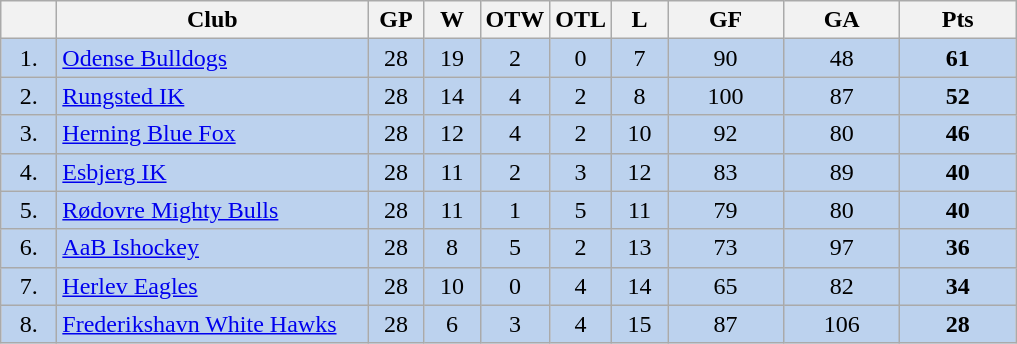<table class="wikitable">
<tr>
<th width="30"></th>
<th width="200">Club</th>
<th width="30">GP</th>
<th width="30">W</th>
<th width="30">OTW</th>
<th width="30">OTL</th>
<th width="30">L</th>
<th width="70">GF</th>
<th width="70">GA</th>
<th width="70">Pts</th>
</tr>
<tr bgcolor="#BCD2EE" align="center">
<td>1.</td>
<td align="left"><a href='#'>Odense Bulldogs</a></td>
<td>28</td>
<td>19</td>
<td>2</td>
<td>0</td>
<td>7</td>
<td>90</td>
<td>48</td>
<td><strong>61</strong></td>
</tr>
<tr bgcolor="#BCD2EE" align="center">
<td>2.</td>
<td align="left"><a href='#'>Rungsted IK</a></td>
<td>28</td>
<td>14</td>
<td>4</td>
<td>2</td>
<td>8</td>
<td>100</td>
<td>87</td>
<td><strong>52</strong></td>
</tr>
<tr bgcolor="#BCD2EE" align="center">
<td>3.</td>
<td align="left"><a href='#'>Herning Blue Fox</a></td>
<td>28</td>
<td>12</td>
<td>4</td>
<td>2</td>
<td>10</td>
<td>92</td>
<td>80</td>
<td><strong>46</strong></td>
</tr>
<tr bgcolor="#BCD2EE" align="center">
<td>4.</td>
<td align="left"><a href='#'>Esbjerg IK</a></td>
<td>28</td>
<td>11</td>
<td>2</td>
<td>3</td>
<td>12</td>
<td>83</td>
<td>89</td>
<td><strong>40</strong></td>
</tr>
<tr bgcolor="#BCD2EE" align="center">
<td>5.</td>
<td align="left"><a href='#'>Rødovre Mighty Bulls</a></td>
<td>28</td>
<td>11</td>
<td>1</td>
<td>5</td>
<td>11</td>
<td>79</td>
<td>80</td>
<td><strong>40</strong></td>
</tr>
<tr bgcolor="#BCD2EE" align="center">
<td>6.</td>
<td align="left"><a href='#'>AaB Ishockey</a></td>
<td>28</td>
<td>8</td>
<td>5</td>
<td>2</td>
<td>13</td>
<td>73</td>
<td>97</td>
<td><strong>36</strong></td>
</tr>
<tr bgcolor="#BCD2EE" align="center">
<td>7.</td>
<td align="left"><a href='#'>Herlev Eagles</a></td>
<td>28</td>
<td>10</td>
<td>0</td>
<td>4</td>
<td>14</td>
<td>65</td>
<td>82</td>
<td><strong>34</strong></td>
</tr>
<tr bgcolor="#BCD2EE" align="center">
<td>8.</td>
<td align="left"><a href='#'>Frederikshavn White Hawks</a></td>
<td>28</td>
<td>6</td>
<td>3</td>
<td>4</td>
<td>15</td>
<td>87</td>
<td>106</td>
<td><strong>28</strong></td>
</tr>
</table>
